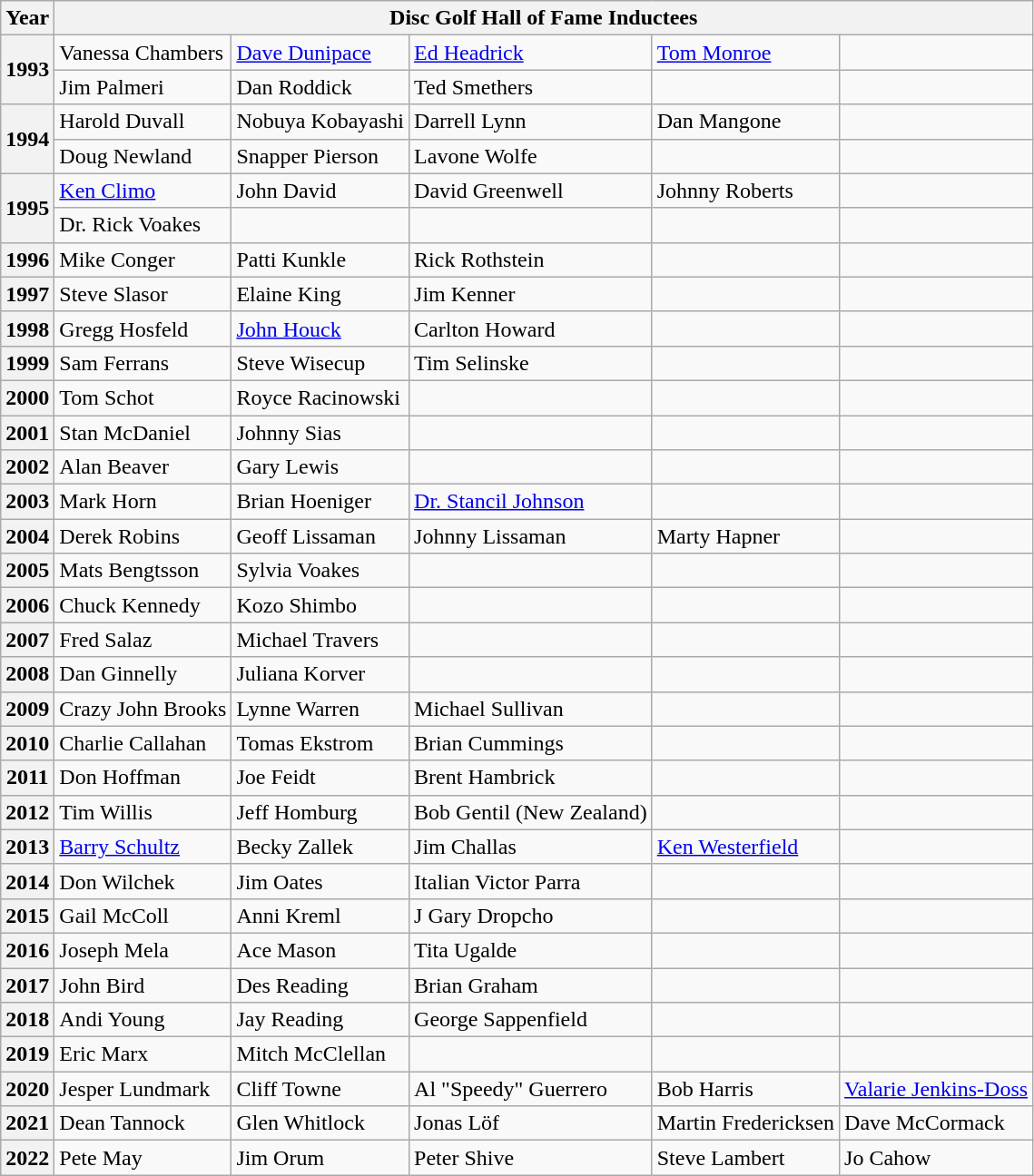<table class="wikitable mw-collapsible mw-collapsed">
<tr>
<th>Year</th>
<th colspan="5">Disc Golf Hall of Fame Inductees</th>
</tr>
<tr>
<th rowspan="2">1993</th>
<td>Vanessa Chambers</td>
<td><a href='#'>Dave Dunipace</a></td>
<td><a href='#'>Ed Headrick</a></td>
<td><a href='#'>Tom Monroe</a></td>
<td></td>
</tr>
<tr>
<td>Jim Palmeri</td>
<td>Dan Roddick</td>
<td>Ted Smethers</td>
<td></td>
<td></td>
</tr>
<tr>
<th rowspan="2">1994</th>
<td>Harold Duvall</td>
<td>Nobuya Kobayashi</td>
<td>Darrell Lynn</td>
<td Dan Mangone>Dan Mangone</td>
<td></td>
</tr>
<tr>
<td>Doug Newland</td>
<td>Snapper Pierson</td>
<td>Lavone Wolfe</td>
<td></td>
<td></td>
</tr>
<tr>
<th rowspan="2">1995</th>
<td><a href='#'>Ken Climo</a></td>
<td>John David</td>
<td>David Greenwell</td>
<td Johnny Roberts>Johnny Roberts</td>
<td></td>
</tr>
<tr>
<td>Dr. Rick Voakes</td>
<td></td>
<td></td>
<td></td>
<td></td>
</tr>
<tr>
<th>1996</th>
<td>Mike Conger</td>
<td>Patti Kunkle</td>
<td>Rick Rothstein</td>
<td></td>
<td></td>
</tr>
<tr>
<th>1997</th>
<td>Steve Slasor</td>
<td>Elaine King</td>
<td>Jim Kenner</td>
<td></td>
<td></td>
</tr>
<tr>
<th>1998</th>
<td>Gregg Hosfeld</td>
<td><a href='#'>John Houck</a></td>
<td>Carlton Howard</td>
<td></td>
<td></td>
</tr>
<tr>
<th>1999</th>
<td>Sam Ferrans</td>
<td>Steve Wisecup</td>
<td>Tim Selinske</td>
<td></td>
<td></td>
</tr>
<tr>
<th>2000</th>
<td>Tom Schot</td>
<td>Royce Racinowski</td>
<td></td>
<td></td>
<td></td>
</tr>
<tr>
<th>2001</th>
<td>Stan McDaniel</td>
<td>Johnny Sias</td>
<td></td>
<td></td>
<td></td>
</tr>
<tr>
<th>2002</th>
<td>Alan Beaver</td>
<td>Gary Lewis</td>
<td></td>
<td></td>
<td></td>
</tr>
<tr>
<th>2003</th>
<td>Mark Horn</td>
<td>Brian Hoeniger</td>
<td><a href='#'>Dr. Stancil Johnson</a></td>
<td></td>
<td></td>
</tr>
<tr>
<th>2004</th>
<td>Derek Robins</td>
<td>Geoff Lissaman</td>
<td>Johnny Lissaman</td>
<td Marty Hapner>Marty Hapner</td>
<td></td>
</tr>
<tr>
<th>2005</th>
<td>Mats Bengtsson</td>
<td>Sylvia Voakes</td>
<td></td>
<td></td>
<td></td>
</tr>
<tr>
<th>2006</th>
<td>Chuck Kennedy</td>
<td>Kozo Shimbo</td>
<td></td>
<td></td>
<td></td>
</tr>
<tr>
<th>2007</th>
<td>Fred Salaz</td>
<td>Michael Travers</td>
<td></td>
<td></td>
<td></td>
</tr>
<tr>
<th>2008</th>
<td>Dan Ginnelly</td>
<td>Juliana Korver</td>
<td></td>
<td></td>
<td></td>
</tr>
<tr>
<th>2009</th>
<td>Crazy John Brooks</td>
<td>Lynne Warren</td>
<td>Michael Sullivan</td>
<td></td>
<td></td>
</tr>
<tr>
<th>2010</th>
<td>Charlie Callahan</td>
<td>Tomas Ekstrom</td>
<td>Brian Cummings</td>
<td></td>
<td></td>
</tr>
<tr>
<th>2011</th>
<td>Don Hoffman</td>
<td>Joe Feidt</td>
<td>Brent Hambrick</td>
<td></td>
<td></td>
</tr>
<tr>
<th>2012</th>
<td>Tim Willis</td>
<td>Jeff Homburg</td>
<td>Bob Gentil (New Zealand)</td>
<td></td>
<td></td>
</tr>
<tr>
<th>2013</th>
<td><a href='#'>Barry Schultz</a></td>
<td>Becky Zallek</td>
<td>Jim Challas</td>
<td><a href='#'>Ken Westerfield</a></td>
<td></td>
</tr>
<tr>
<th>2014</th>
<td>Don Wilchek</td>
<td>Jim Oates</td>
<td>Italian Victor Parra</td>
<td></td>
<td></td>
</tr>
<tr>
<th>2015</th>
<td>Gail McColl</td>
<td>Anni Kreml</td>
<td>J Gary Dropcho</td>
<td></td>
<td></td>
</tr>
<tr>
<th>2016</th>
<td>Joseph Mela</td>
<td>Ace Mason</td>
<td>Tita Ugalde</td>
<td></td>
<td></td>
</tr>
<tr>
<th>2017</th>
<td>John Bird</td>
<td>Des Reading</td>
<td>Brian Graham</td>
<td></td>
<td></td>
</tr>
<tr>
<th>2018</th>
<td>Andi Young</td>
<td>Jay Reading</td>
<td>George Sappenfield</td>
<td></td>
<td></td>
</tr>
<tr>
<th>2019</th>
<td>Eric Marx</td>
<td>Mitch McClellan</td>
<td></td>
<td></td>
<td></td>
</tr>
<tr>
<th>2020</th>
<td>Jesper Lundmark</td>
<td>Cliff Towne</td>
<td>Al "Speedy" Guerrero</td>
<td>Bob Harris</td>
<td><a href='#'>Valarie Jenkins-Doss</a></td>
</tr>
<tr>
<th>2021</th>
<td>Dean Tannock</td>
<td>Glen Whitlock</td>
<td>Jonas Löf</td>
<td>Martin Fredericksen</td>
<td>Dave McCormack</td>
</tr>
<tr>
<th>2022</th>
<td>Pete May</td>
<td>Jim Orum</td>
<td>Peter Shive</td>
<td>Steve Lambert</td>
<td>Jo Cahow</td>
</tr>
</table>
